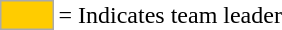<table>
<tr>
<td style="background:#fc0; border:1px solid #aaa; width:2em;"></td>
<td>= Indicates team leader</td>
</tr>
</table>
